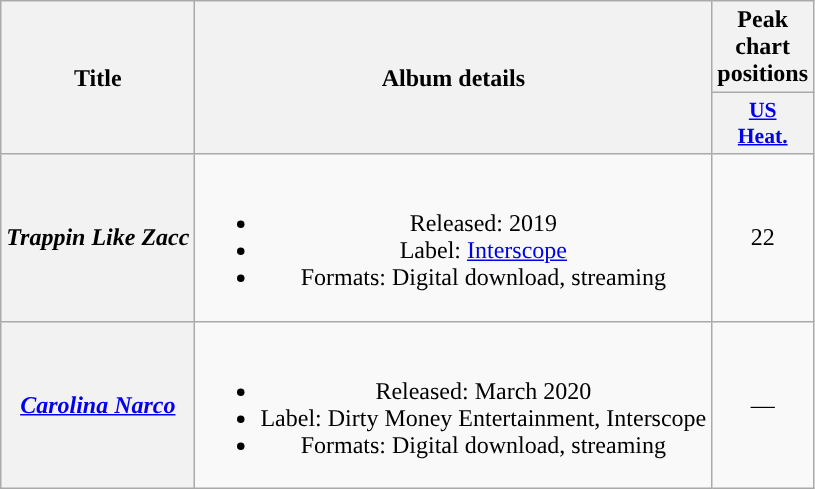<table class="wikitable plainrowheaders" style="text-align:center;">
<tr>
<th scope="col" rowspan="2">Title</th>
<th scope="col" rowspan="2">Album details</th>
<th scope="col">Peak chart positions</th>
</tr>
<tr>
<th scope="col" style="width:3em;font-size:90%"><a href='#'>US<br>Heat.</a><br></th>
</tr>
<tr>
<th scope="row"><em>Trappin Like Zacc</em></th>
<td><br><ul><li>Released: 2019</li><li>Label: <a href='#'>Interscope</a></li><li>Formats: Digital download, streaming</li></ul></td>
<td>22</td>
</tr>
<tr>
<th scope="row"><em><a href='#'>Carolina Narco</a></em></th>
<td><br><ul><li>Released: March 2020</li><li>Label: Dirty Money Entertainment, Interscope</li><li>Formats: Digital download, streaming</li></ul></td>
<td>—</td>
</tr>
</table>
